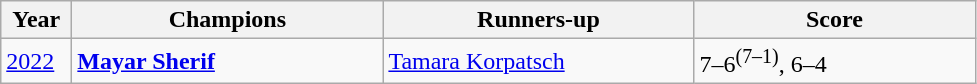<table class="wikitable">
<tr>
<th style="width:40px">Year</th>
<th style="width:200px">Champions</th>
<th style="width:200px">Runners-up</th>
<th style="width:180px" class="unsortable">Score</th>
</tr>
<tr>
<td><a href='#'>2022</a></td>
<td> <strong><a href='#'>Mayar Sherif</a></strong></td>
<td> <a href='#'>Tamara Korpatsch</a></td>
<td>7–6<sup>(7–1)</sup>, 6–4</td>
</tr>
</table>
